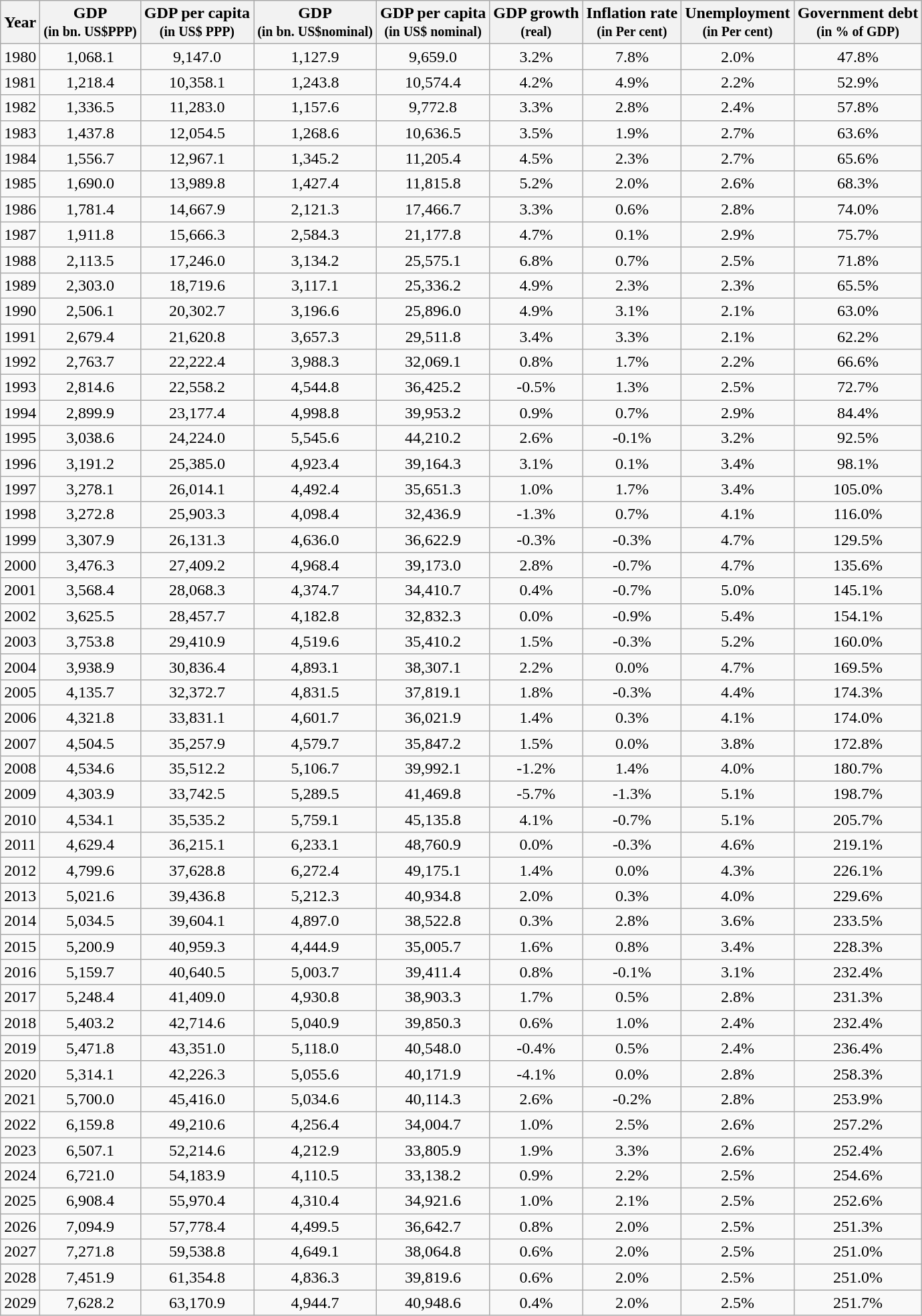<table class="wikitable sortable sticky-header" style="text-align:center;">
<tr>
<th>Year</th>
<th>GDP<br><small>(in bn. US$PPP)</small></th>
<th>GDP per capita<br><small>(in US$ PPP)</small></th>
<th>GDP<br><small>(in bn. US$nominal)</small></th>
<th>GDP per capita<br><small>(in US$ nominal)</small></th>
<th>GDP growth<br><small>(real)</small></th>
<th>Inflation rate<br><small>(in Per cent)</small></th>
<th>Unemployment<br><small>(in Per cent)</small></th>
<th>Government debt<br><small>(in % of GDP)</small></th>
</tr>
<tr>
<td>1980</td>
<td>1,068.1</td>
<td>9,147.0</td>
<td>1,127.9</td>
<td>9,659.0</td>
<td>3.2%</td>
<td>7.8%</td>
<td>2.0%</td>
<td>47.8%</td>
</tr>
<tr>
<td>1981</td>
<td>1,218.4</td>
<td>10,358.1</td>
<td>1,243.8</td>
<td>10,574.4</td>
<td>4.2%</td>
<td>4.9%</td>
<td>2.2%</td>
<td>52.9%</td>
</tr>
<tr>
<td>1982</td>
<td>1,336.5</td>
<td>11,283.0</td>
<td>1,157.6</td>
<td>9,772.8</td>
<td>3.3%</td>
<td>2.8%</td>
<td>2.4%</td>
<td>57.8%</td>
</tr>
<tr>
<td>1983</td>
<td>1,437.8</td>
<td>12,054.5</td>
<td>1,268.6</td>
<td>10,636.5</td>
<td>3.5%</td>
<td>1.9%</td>
<td>2.7%</td>
<td>63.6%</td>
</tr>
<tr>
<td>1984</td>
<td>1,556.7</td>
<td>12,967.1</td>
<td>1,345.2</td>
<td>11,205.4</td>
<td>4.5%</td>
<td>2.3%</td>
<td>2.7%</td>
<td>65.6%</td>
</tr>
<tr>
<td>1985</td>
<td>1,690.0</td>
<td>13,989.8</td>
<td>1,427.4</td>
<td>11,815.8</td>
<td>5.2%</td>
<td>2.0%</td>
<td>2.6%</td>
<td>68.3%</td>
</tr>
<tr>
<td>1986</td>
<td>1,781.4</td>
<td>14,667.9</td>
<td>2,121.3</td>
<td>17,466.7</td>
<td>3.3%</td>
<td>0.6%</td>
<td>2.8%</td>
<td>74.0%</td>
</tr>
<tr>
<td>1987</td>
<td>1,911.8</td>
<td>15,666.3</td>
<td>2,584.3</td>
<td>21,177.8</td>
<td>4.7%</td>
<td>0.1%</td>
<td>2.9%</td>
<td>75.7%</td>
</tr>
<tr>
<td>1988</td>
<td>2,113.5</td>
<td>17,246.0</td>
<td>3,134.2</td>
<td>25,575.1</td>
<td>6.8%</td>
<td>0.7%</td>
<td>2.5%</td>
<td>71.8%</td>
</tr>
<tr>
<td>1989</td>
<td>2,303.0</td>
<td>18,719.6</td>
<td>3,117.1</td>
<td>25,336.2</td>
<td>4.9%</td>
<td>2.3%</td>
<td>2.3%</td>
<td>65.5%</td>
</tr>
<tr>
<td>1990</td>
<td>2,506.1</td>
<td>20,302.7</td>
<td>3,196.6</td>
<td>25,896.0</td>
<td>4.9%</td>
<td>3.1%</td>
<td>2.1%</td>
<td>63.0%</td>
</tr>
<tr>
<td>1991</td>
<td>2,679.4</td>
<td>21,620.8</td>
<td>3,657.3</td>
<td>29,511.8</td>
<td>3.4%</td>
<td>3.3%</td>
<td>2.1%</td>
<td>62.2%</td>
</tr>
<tr>
<td>1992</td>
<td>2,763.7</td>
<td>22,222.4</td>
<td>3,988.3</td>
<td>32,069.1</td>
<td>0.8%</td>
<td>1.7%</td>
<td>2.2%</td>
<td>66.6%</td>
</tr>
<tr>
<td>1993</td>
<td>2,814.6</td>
<td>22,558.2</td>
<td>4,544.8</td>
<td>36,425.2</td>
<td>-0.5%</td>
<td>1.3%</td>
<td>2.5%</td>
<td>72.7%</td>
</tr>
<tr>
<td>1994</td>
<td>2,899.9</td>
<td>23,177.4</td>
<td>4,998.8</td>
<td>39,953.2</td>
<td>0.9%</td>
<td>0.7%</td>
<td>2.9%</td>
<td>84.4%</td>
</tr>
<tr>
<td>1995</td>
<td>3,038.6</td>
<td>24,224.0</td>
<td>5,545.6</td>
<td>44,210.2</td>
<td>2.6%</td>
<td>-0.1%</td>
<td>3.2%</td>
<td>92.5%</td>
</tr>
<tr>
<td>1996</td>
<td>3,191.2</td>
<td>25,385.0</td>
<td>4,923.4</td>
<td>39,164.3</td>
<td>3.1%</td>
<td>0.1%</td>
<td>3.4%</td>
<td>98.1%</td>
</tr>
<tr>
<td>1997</td>
<td>3,278.1</td>
<td>26,014.1</td>
<td>4,492.4</td>
<td>35,651.3</td>
<td>1.0%</td>
<td>1.7%</td>
<td>3.4%</td>
<td>105.0%</td>
</tr>
<tr>
<td>1998</td>
<td>3,272.8</td>
<td>25,903.3</td>
<td>4,098.4</td>
<td>32,436.9</td>
<td>-1.3%</td>
<td>0.7%</td>
<td>4.1%</td>
<td>116.0%</td>
</tr>
<tr>
<td>1999</td>
<td>3,307.9</td>
<td>26,131.3</td>
<td>4,636.0</td>
<td>36,622.9</td>
<td>-0.3%</td>
<td>-0.3%</td>
<td>4.7%</td>
<td>129.5%</td>
</tr>
<tr>
<td>2000</td>
<td>3,476.3</td>
<td>27,409.2</td>
<td>4,968.4</td>
<td>39,173.0</td>
<td>2.8%</td>
<td>-0.7%</td>
<td>4.7%</td>
<td>135.6%</td>
</tr>
<tr>
<td>2001</td>
<td>3,568.4</td>
<td>28,068.3</td>
<td>4,374.7</td>
<td>34,410.7</td>
<td>0.4%</td>
<td>-0.7%</td>
<td>5.0%</td>
<td>145.1%</td>
</tr>
<tr>
<td>2002</td>
<td>3,625.5</td>
<td>28,457.7</td>
<td>4,182.8</td>
<td>32,832.3</td>
<td>0.0%</td>
<td>-0.9%</td>
<td>5.4%</td>
<td>154.1%</td>
</tr>
<tr>
<td>2003</td>
<td>3,753.8</td>
<td>29,410.9</td>
<td>4,519.6</td>
<td>35,410.2</td>
<td>1.5%</td>
<td>-0.3%</td>
<td>5.2%</td>
<td>160.0%</td>
</tr>
<tr>
<td>2004</td>
<td>3,938.9</td>
<td>30,836.4</td>
<td>4,893.1</td>
<td>38,307.1</td>
<td>2.2%</td>
<td>0.0%</td>
<td>4.7%</td>
<td>169.5%</td>
</tr>
<tr>
<td>2005</td>
<td>4,135.7</td>
<td>32,372.7</td>
<td>4,831.5</td>
<td>37,819.1</td>
<td>1.8%</td>
<td>-0.3%</td>
<td>4.4%</td>
<td>174.3%</td>
</tr>
<tr>
<td>2006</td>
<td>4,321.8</td>
<td>33,831.1</td>
<td>4,601.7</td>
<td>36,021.9</td>
<td>1.4%</td>
<td>0.3%</td>
<td>4.1%</td>
<td>174.0%</td>
</tr>
<tr>
<td>2007</td>
<td>4,504.5</td>
<td>35,257.9</td>
<td>4,579.7</td>
<td>35,847.2</td>
<td>1.5%</td>
<td>0.0%</td>
<td>3.8%</td>
<td>172.8%</td>
</tr>
<tr>
<td>2008</td>
<td>4,534.6</td>
<td>35,512.2</td>
<td>5,106.7</td>
<td>39,992.1</td>
<td>-1.2%</td>
<td>1.4%</td>
<td>4.0%</td>
<td>180.7%</td>
</tr>
<tr>
<td>2009</td>
<td>4,303.9</td>
<td>33,742.5</td>
<td>5,289.5</td>
<td>41,469.8</td>
<td>-5.7%</td>
<td>-1.3%</td>
<td>5.1%</td>
<td>198.7%</td>
</tr>
<tr>
<td>2010</td>
<td>4,534.1</td>
<td>35,535.2</td>
<td>5,759.1</td>
<td>45,135.8</td>
<td>4.1%</td>
<td>-0.7%</td>
<td>5.1%</td>
<td>205.7%</td>
</tr>
<tr>
<td>2011</td>
<td>4,629.4</td>
<td>36,215.1</td>
<td>6,233.1</td>
<td>48,760.9</td>
<td>0.0%</td>
<td>-0.3%</td>
<td>4.6%</td>
<td>219.1%</td>
</tr>
<tr>
<td>2012</td>
<td>4,799.6</td>
<td>37,628.8</td>
<td>6,272.4</td>
<td>49,175.1</td>
<td>1.4%</td>
<td>0.0%</td>
<td>4.3%</td>
<td>226.1%</td>
</tr>
<tr>
<td>2013</td>
<td>5,021.6</td>
<td>39,436.8</td>
<td>5,212.3</td>
<td>40,934.8</td>
<td>2.0%</td>
<td>0.3%</td>
<td>4.0%</td>
<td>229.6%</td>
</tr>
<tr>
<td>2014</td>
<td>5,034.5</td>
<td>39,604.1</td>
<td>4,897.0</td>
<td>38,522.8</td>
<td>0.3%</td>
<td>2.8%</td>
<td>3.6%</td>
<td>233.5%</td>
</tr>
<tr>
<td>2015</td>
<td>5,200.9</td>
<td>40,959.3</td>
<td>4,444.9</td>
<td>35,005.7</td>
<td>1.6%</td>
<td>0.8%</td>
<td>3.4%</td>
<td>228.3%</td>
</tr>
<tr>
<td>2016</td>
<td>5,159.7</td>
<td>40,640.5</td>
<td>5,003.7</td>
<td>39,411.4</td>
<td>0.8%</td>
<td>-0.1%</td>
<td>3.1%</td>
<td>232.4%</td>
</tr>
<tr>
<td>2017</td>
<td>5,248.4</td>
<td>41,409.0</td>
<td>4,930.8</td>
<td>38,903.3</td>
<td>1.7%</td>
<td>0.5%</td>
<td>2.8%</td>
<td>231.3%</td>
</tr>
<tr>
<td>2018</td>
<td>5,403.2</td>
<td>42,714.6</td>
<td>5,040.9</td>
<td>39,850.3</td>
<td>0.6%</td>
<td>1.0%</td>
<td>2.4%</td>
<td>232.4%</td>
</tr>
<tr>
<td>2019</td>
<td>5,471.8</td>
<td>43,351.0</td>
<td>5,118.0</td>
<td>40,548.0</td>
<td>-0.4%</td>
<td>0.5%</td>
<td>2.4%</td>
<td>236.4%</td>
</tr>
<tr>
<td>2020</td>
<td>5,314.1</td>
<td>42,226.3</td>
<td>5,055.6</td>
<td>40,171.9</td>
<td>-4.1%</td>
<td>0.0%</td>
<td>2.8%</td>
<td>258.3%</td>
</tr>
<tr>
<td>2021</td>
<td>5,700.0</td>
<td>45,416.0</td>
<td>5,034.6</td>
<td>40,114.3</td>
<td>2.6%</td>
<td>-0.2%</td>
<td>2.8%</td>
<td>253.9%</td>
</tr>
<tr>
<td>2022</td>
<td>6,159.8</td>
<td>49,210.6</td>
<td>4,256.4</td>
<td>34,004.7</td>
<td>1.0%</td>
<td>2.5%</td>
<td>2.6%</td>
<td>257.2%</td>
</tr>
<tr>
<td>2023</td>
<td>6,507.1</td>
<td>52,214.6</td>
<td>4,212.9</td>
<td>33,805.9</td>
<td>1.9%</td>
<td>3.3%</td>
<td>2.6%</td>
<td>252.4%</td>
</tr>
<tr>
<td>2024</td>
<td>6,721.0</td>
<td>54,183.9</td>
<td>4,110.5</td>
<td>33,138.2</td>
<td>0.9%</td>
<td>2.2%</td>
<td>2.5%</td>
<td>254.6%</td>
</tr>
<tr>
<td>2025</td>
<td>6,908.4</td>
<td>55,970.4</td>
<td>4,310.4</td>
<td>34,921.6</td>
<td>1.0%</td>
<td>2.1%</td>
<td>2.5%</td>
<td>252.6%</td>
</tr>
<tr>
<td>2026</td>
<td>7,094.9</td>
<td>57,778.4</td>
<td>4,499.5</td>
<td>36,642.7</td>
<td>0.8%</td>
<td>2.0%</td>
<td>2.5%</td>
<td>251.3%</td>
</tr>
<tr>
<td>2027</td>
<td>7,271.8</td>
<td>59,538.8</td>
<td>4,649.1</td>
<td>38,064.8</td>
<td>0.6%</td>
<td>2.0%</td>
<td>2.5%</td>
<td>251.0%</td>
</tr>
<tr>
<td>2028</td>
<td>7,451.9</td>
<td>61,354.8</td>
<td>4,836.3</td>
<td>39,819.6</td>
<td>0.6%</td>
<td>2.0%</td>
<td>2.5%</td>
<td>251.0%</td>
</tr>
<tr>
<td>2029</td>
<td>7,628.2</td>
<td>63,170.9</td>
<td>4,944.7</td>
<td>40,948.6</td>
<td>0.4%</td>
<td>2.0%</td>
<td>2.5%</td>
<td>251.7%</td>
</tr>
</table>
